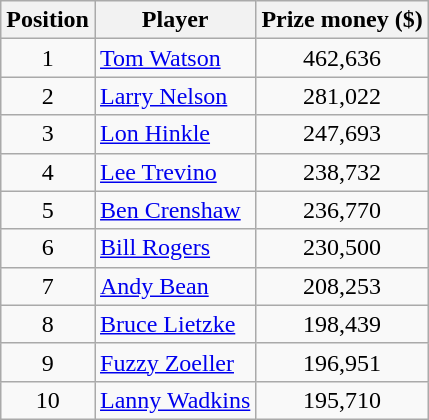<table class="wikitable">
<tr>
<th>Position</th>
<th>Player</th>
<th>Prize money ($)</th>
</tr>
<tr>
<td align=center>1</td>
<td> <a href='#'>Tom Watson</a></td>
<td align=center>462,636</td>
</tr>
<tr>
<td align=center>2</td>
<td> <a href='#'>Larry Nelson</a></td>
<td align=center>281,022</td>
</tr>
<tr>
<td align=center>3</td>
<td> <a href='#'>Lon Hinkle</a></td>
<td align=center>247,693</td>
</tr>
<tr>
<td align=center>4</td>
<td> <a href='#'>Lee Trevino</a></td>
<td align=center>238,732</td>
</tr>
<tr>
<td align=center>5</td>
<td> <a href='#'>Ben Crenshaw</a></td>
<td align=center>236,770</td>
</tr>
<tr>
<td align=center>6</td>
<td> <a href='#'>Bill Rogers</a></td>
<td align=center>230,500</td>
</tr>
<tr>
<td align=center>7</td>
<td> <a href='#'>Andy Bean</a></td>
<td align=center>208,253</td>
</tr>
<tr>
<td align=center>8</td>
<td> <a href='#'>Bruce Lietzke</a></td>
<td align=center>198,439</td>
</tr>
<tr>
<td align=center>9</td>
<td> <a href='#'>Fuzzy Zoeller</a></td>
<td align=center>196,951</td>
</tr>
<tr>
<td align=center>10</td>
<td> <a href='#'>Lanny Wadkins</a></td>
<td align=center>195,710</td>
</tr>
</table>
